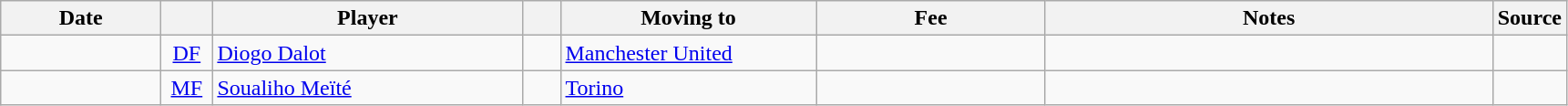<table class="wikitable sortable">
<tr>
<th style="width:110px">Date</th>
<th style="width:30px"></th>
<th style="width:220px">Player</th>
<th style="width:20px"></th>
<th style="width:180px">Moving to</th>
<th style="width:160px">Fee</th>
<th style="width:320px" class="unsortable">Notes</th>
<th style="width:35px">Source</th>
</tr>
<tr>
<td></td>
<td style="text-align:center"><a href='#'>DF</a></td>
<td> <a href='#'>Diogo Dalot</a></td>
<td style="text-align:center"></td>
<td> <a href='#'>Manchester United</a></td>
<td style="text-align:center"></td>
<td style="text-align:center"></td>
<td></td>
</tr>
<tr>
<td></td>
<td style="text-align:center"><a href='#'>MF</a></td>
<td> <a href='#'>Soualiho Meïté</a></td>
<td style="text-align:center"></td>
<td> <a href='#'>Torino</a></td>
<td style="text-align:center"></td>
<td style="text-align:center"></td>
<td></td>
</tr>
</table>
